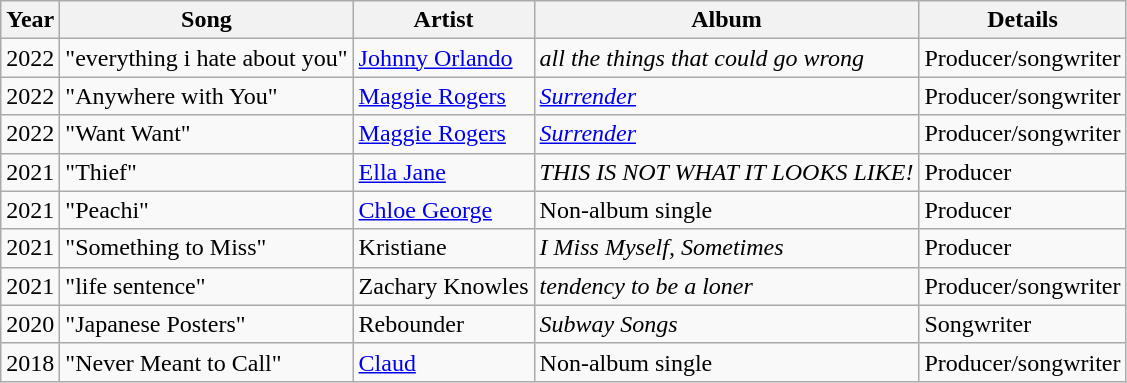<table class="wikitable">
<tr>
<th>Year</th>
<th>Song</th>
<th>Artist</th>
<th>Album</th>
<th>Details</th>
</tr>
<tr>
<td>2022</td>
<td>"everything i hate about you"</td>
<td><a href='#'>Johnny Orlando</a></td>
<td><em>all the things that could go wrong</em></td>
<td>Producer/songwriter</td>
</tr>
<tr>
<td>2022</td>
<td>"Anywhere with You"</td>
<td><a href='#'>Maggie Rogers</a></td>
<td><em><a href='#'>Surrender</a></em></td>
<td>Producer/songwriter</td>
</tr>
<tr>
<td>2022</td>
<td>"Want Want"</td>
<td><a href='#'>Maggie Rogers</a></td>
<td><em><a href='#'>Surrender</a></em></td>
<td>Producer/songwriter</td>
</tr>
<tr>
<td>2021</td>
<td>"Thief"</td>
<td><a href='#'>Ella Jane</a></td>
<td><em>THIS IS NOT WHAT IT LOOKS LIKE!</em></td>
<td>Producer</td>
</tr>
<tr>
<td>2021</td>
<td>"Peachi"</td>
<td><a href='#'>Chloe George</a></td>
<td>Non-album single</td>
<td>Producer</td>
</tr>
<tr>
<td>2021</td>
<td>"Something to Miss"</td>
<td>Kristiane</td>
<td><em>I Miss Myself, Sometimes</em></td>
<td>Producer</td>
</tr>
<tr>
<td>2021</td>
<td>"life sentence"</td>
<td>Zachary Knowles</td>
<td><em>tendency to be a loner</em></td>
<td>Producer/songwriter</td>
</tr>
<tr>
<td>2020</td>
<td>"Japanese Posters"</td>
<td>Rebounder</td>
<td><em>Subway Songs</em></td>
<td>Songwriter</td>
</tr>
<tr>
<td>2018</td>
<td>"Never Meant to Call"</td>
<td><a href='#'>Claud</a></td>
<td>Non-album single</td>
<td>Producer/songwriter</td>
</tr>
</table>
